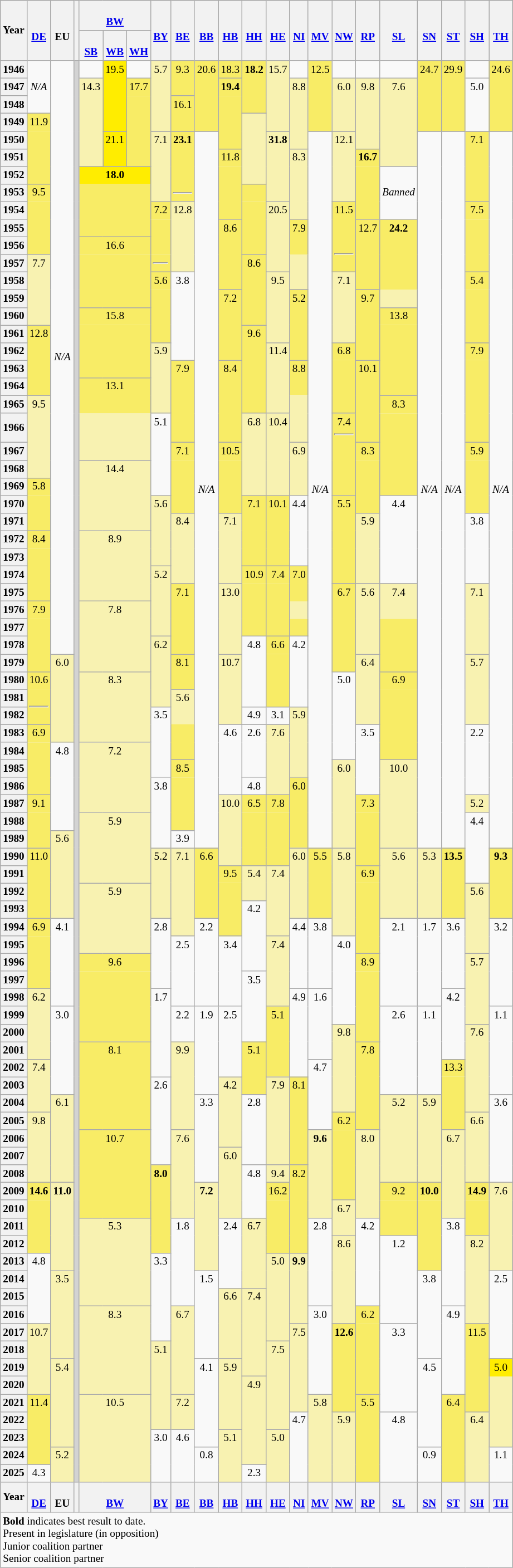<table class="wikitable" style="font-size:80%; text-align:center">
<tr>
<th rowspan=2>Year</th>
<th rowspan=2><br><a href='#'>DE</a></th>
<th rowspan=2><br>EU</th>
<th rowspan=2 class="unsortable"></th>
<th colspan=3><br><a href='#'>BW</a></th>
<th rowspan=2><br><a href='#'>BY</a></th>
<th rowspan=2><br><a href='#'>BE</a></th>
<th rowspan=2><br><a href='#'>BB</a></th>
<th rowspan=2><br><a href='#'>HB</a></th>
<th rowspan=2><br><a href='#'>HH</a></th>
<th rowspan=2><br><a href='#'>HE</a></th>
<th rowspan=2><br><a href='#'>NI</a></th>
<th rowspan=2><br><a href='#'>MV</a></th>
<th rowspan=2><br><a href='#'>NW</a></th>
<th rowspan=2><br><a href='#'>RP</a></th>
<th rowspan=2><br><a href='#'>SL</a></th>
<th rowspan=2><br><a href='#'>SN</a></th>
<th rowspan=2><br><a href='#'>ST</a></th>
<th rowspan=2><br><a href='#'>SH</a></th>
<th rowspan=2><br><a href='#'>TH</a></th>
</tr>
<tr>
<th class="unsortable"><br><a href='#'>SB</a></th>
<th class="unsortable"><br><a href='#'>WB</a></th>
<th class="unsortable"><br><a href='#'>WH</a></th>
</tr>
<tr>
<th>1946</th>
<td rowspan=3><em>N/A</em></td>
<td rowspan=33><em>N/A</em></td>
<td rowspan="80" bgcolor="lightgrey"></td>
<td></td>
<td bgcolor=#FFED00 style="vertical-align:top">19.5</td>
<td></td>
<td rowspan=4 bgcolor=#F8F2B1 style="vertical-align:top">5.7</td>
<td rowspan=2 bgcolor=#F8EC66 style="vertical-align:top">9.3<br></td>
<td bgcolor=#F8EC66 style="vertical-align:top">20.6</td>
<td bgcolor=#F8EC66 style="vertical-align:top">18.3<br></td>
<td bgcolor=#F8EC66 style="vertical-align:top"><strong>18.2</strong></td>
<td rowspan=4 bgcolor=#F8F2B1 style="vertical-align:top">15.7</td>
<td></td>
<td bgcolor=#F8EC66 style="vertical-align:top">12.5</td>
<td></td>
<td></td>
<td></td>
<td bgcolor=#F8EC66 style="vertical-align:top">24.7</td>
<td bgcolor=#F8EC66 style="vertical-align:top">29.9</td>
<td></td>
<td bgcolor=#F8EC66 style="vertical-align:top">24.6</td>
</tr>
<tr>
<th>1947</th>
<td rowspan=5 bgcolor=#F8F2B1 style="vertical-align:top">14.3</td>
<td rowspan=3 bgcolor=#FFED00 style="border-top-style:hidden"></td>
<td bgcolor=#F8EC66 style="vertical-align:top">17.7</td>
<td rowspan=3 bgcolor=#F8EC66 style="border-top-style:hidden"></td>
<td bgcolor=#F8EC66 style="vertical-align:top"> <strong>19.4</strong></td>
<td rowspan=2 bgcolor=#F8EC66 style="border-top-style:hidden"></td>
<td rowspan=4 bgcolor=#F8F2B1 style="vertical-align:top">8.8</td>
<td rowspan=3 bgcolor=#F8EC66 style="border-top-style:hidden"></td>
<td rowspan=3 bgcolor=#F8F2B1 style="vertical-align:top">6.0</td>
<td rowspan=4 bgcolor=#F8F2B1 style="vertical-align:top">9.8</td>
<td rowspan=5 bgcolor=#F8F2B1 style="vertical-align:top">7.6</td>
<td rowspan=3 bgcolor=#F8EC66 style="border-top-style:hidden"></td>
<td rowspan=3 bgcolor=#F8EC66 style="border-top-style:hidden"></td>
<td rowspan=3 style="vertical-align:top">5.0</td>
<td rowspan=3 bgcolor=#F8EC66 style="border-top-style:hidden"></td>
</tr>
<tr>
<th>1948</th>
<td rowspan=4 bgcolor=#F8EC66 style="border-top-style:hidden"></td>
<td rowspan=2 bgcolor=#F8EC66 style="vertical-align:top"> 16.1<br></td>
<td rowspan=3 bgcolor=#F8EC66 style="border-top-style:hidden"></td>
</tr>
<tr>
<th>1949</th>
<td bgcolor=#F8EC66 style="vertical-align:top">11.9</td>
<td rowspan=4 bgcolor=#F8F2B1 style="vertical-align:top"></td>
</tr>
<tr>
<th>1950</th>
<td rowspan=3 bgcolor=#F8EC66 style="border-top-style:hidden"></td>
<td rowspan=2 bgcolor=#FFED00 style="vertical-align:top"> 21.1<br></td>
<td rowspan=4 bgcolor=#F8F2B1 style="vertical-align:top"> 7.1</td>
<td bgcolor=#F8EC66 style="vertical-align:top"> <strong>23.1</strong></td>
<td rowspan=40><em>N/A</em></td>
<td rowspan=4 bgcolor=#F8F2B1 style="vertical-align:top"> <strong>31.8</strong></td>
<td rowspan=40><em>N/A</em></td>
<td rowspan=4 bgcolor=#F8F2B1 style="vertical-align:top"> 12.1</td>
<td rowspan=40><em>N/A</em></td>
<td rowspan=40><em>N/A</em></td>
<td bgcolor=#F8EC66 style="vertical-align:top"> 7.1</td>
<td rowspan=40><em>N/A</em></td>
</tr>
<tr>
<th>1951</th>
<td rowspan=2 bgcolor=#F8EC66 style="border-top-style:hidden"></td>
<td bgcolor=#F8EC66 style="vertical-align:top"> 11.8</td>
<td rowspan=4 bgcolor=#F8F2B1 style="vertical-align:top"> 8.3</td>
<td bgcolor=#F8EC66 style="vertical-align:top"> <strong>16.7</strong></td>
<td rowspan=3 bgcolor=#F8EC66 style="border-top-style:hidden"></td>
</tr>
<tr>
<th>1952</th>
<td colspan=3 bgcolor=#FFED00 style="vertical-align:top"><strong>18.0</strong><br></td>
<td rowspan=3 bgcolor=#F8EC66 style="border-top-style:hidden"></td>
<td rowspan=3 bgcolor=#F8EC66 style="border-top-style:hidden"></td>
<td rowspan=3><em>Banned</em></td>
</tr>
<tr>
<th>1953</th>
<td bgcolor=#F8EC66 style="vertical-align:top"> 9.5</td>
<td colspan=3 rowspan=3 bgcolor=#F8EC66 style="border-top-style:hidden"></td>
<td bgcolor=#F8EC66 style="border-top-style:hidden"><hr></td>
<td bgcolor=#F8EC66 style="vertical-align:top"></td>
</tr>
<tr>
<th>1954</th>
<td rowspan=3 bgcolor=#F8EC66 style="border-top-style:hidden"></td>
<td bgcolor=#F8EC66 style="vertical-align:top"> 7.2</td>
<td rowspan=4 bgcolor=#F8F2B1 style="vertical-align:top"> 12.8</td>
<td rowspan=3 bgcolor=#F8EC66 style="border-top-style:hidden"></td>
<td rowspan=4 bgcolor=#F8F2B1 style="vertical-align:top"> 20.5</td>
<td rowspan=2 bgcolor=#F8EC66 style="vertical-align:top"> 11.5<br></td>
<td bgcolor=#F8EC66 style="vertical-align:top"> 7.5</td>
</tr>
<tr>
<th>1955</th>
<td rowspan=2 bgcolor=#F8EC66 style="border-top-style:hidden"></td>
<td bgcolor=#F8EC66 style="vertical-align:top"> 8.6</td>
<td rowspan=2 bgcolor=#F8EC66 style="vertical-align:top"> 7.9<br></td>
<td bgcolor=#F8EC66 style="vertical-align:top"> 12.7</td>
<td bgcolor=#F8EC66 style="vertical-align:top"><strong>24.2</strong></td>
<td rowspan=3 bgcolor=#F8EC66 style="border-top-style:hidden"></td>
</tr>
<tr>
<th>1956</th>
<td colspan=3 bgcolor=#F8EC66 style="vertical-align:top"> 16.6</td>
<td rowspan=3 bgcolor=#F8EC66 style="border-top-style:hidden"></td>
<td rowspan=2 bgcolor=#F8EC66 style="border-top-style:hidden"><hr></td>
<td rowspan=3 bgcolor=#F8EC66 style="border-top-style:hidden"></td>
<td rowspan=3 bgcolor=#F8EC66 style="border-top-style:hidden"></td>
</tr>
<tr>
<th>1957</th>
<td rowspan=4 bgcolor=#F8F2B1 style="vertical-align:top"> 7.7</td>
<td colspan=3 rowspan=3 bgcolor=#F8EC66 style="border-top-style:hidden"></td>
<td bgcolor=#F8EC66 style="border-top-style:hidden"><hr></td>
<td bgcolor=#F8EC66 style="vertical-align:top">8.6</td>
<td rowspan=2 bgcolor=#F8F2B1 style="border-top-style:hidden"></td>
</tr>
<tr>
<th>1958</th>
<td bgcolor=#F8EC66 style="vertical-align:top"> 5.6</td>
<td rowspan=5 style="vertical-align:top"> 3.8</td>
<td rowspan=3 bgcolor=#F8EC66 style="border-top-style:hidden"></td>
<td rowspan=4 bgcolor=#F8F2B1 style="vertical-align:top"> 9.5</td>
<td rowspan=4 bgcolor=#F8F2B1 style="vertical-align:top"> 7.1</td>
<td bgcolor=#F8EC66 style="vertical-align:top"> 5.4</td>
</tr>
<tr>
<th>1959</th>
<td rowspan=3 bgcolor=#F8EC66 style="border-top-style:hidden"></td>
<td bgcolor=#F8EC66 style="vertical-align:top"> 7.2</td>
<td bgcolor=#F8EC66 style="vertical-align:top"> 5.2</td>
<td bgcolor=#F8EC66 style="vertical-align:top"> 9.7</td>
<td bgcolor=#F8F2B1 style="border-top-style:hidden"></td>
<td rowspan=3 bgcolor=#F8EC66 style="border-top-style:hidden"></td>
</tr>
<tr>
<th>1960</th>
<td colspan=3 bgcolor=#F8EC66 style="vertical-align:top"> 15.8</td>
<td rowspan=3 bgcolor=#F8EC66 style="border-top-style:hidden"></td>
<td rowspan=3 bgcolor=#F8EC66 style="border-top-style:hidden"></td>
<td rowspan=3 bgcolor=#F8EC66 style="border-top-style:hidden"></td>
<td bgcolor=#F8EC66 style="vertical-align:top"> 13.8</td>
</tr>
<tr>
<th>1961</th>
<td bgcolor=#F8EC66 style="vertical-align:top"> 12.8</td>
<td colspan=3 rowspan=3 bgcolor=#F8EC66 style="border-top-style:hidden"></td>
<td bgcolor=#F8EC66 style="vertical-align:top"> 9.6</td>
<td rowspan=4 bgcolor=#F8EC66 style="border-top-style:hidden"></td>
</tr>
<tr>
<th>1962</th>
<td rowspan=3 bgcolor=#F8EC66 style="border-top-style:hidden"></td>
<td rowspan=4 bgcolor=#F8F2B1 style="vertical-align:top"> 5.9</td>
<td rowspan=4 bgcolor=#F8EC66 style="border-top-style:hidden"></td>
<td rowspan=4 bgcolor=#F8F2B1 style="vertical-align:top"> 11.4</td>
<td bgcolor=#F8EC66 style="vertical-align:top"> 6.8</td>
<td bgcolor=#F8EC66 style="vertical-align:top"> 7.9</td>
</tr>
<tr>
<th>1963</th>
<td bgcolor=#F8EC66 style="vertical-align:top"> 7.9</td>
<td bgcolor=#F8EC66 style="vertical-align:top"> 8.4</td>
<td rowspan=2 bgcolor=#F8EC66 style="vertical-align:top"> 8.8<br></td>
<td rowspan=3 bgcolor=#F8EC66 style="border-top-style:hidden"></td>
<td bgcolor=#F8EC66 style="vertical-align:top"> 10.1</td>
<td rowspan=4 bgcolor=#F8EC66 style="border-top-style:hidden"></td>
</tr>
<tr>
<th>1964</th>
<td colspan=3 rowspan=2 bgcolor=#F8EC66 style="vertical-align:top"> 13.1<br></td>
<td rowspan=3 bgcolor=#F8EC66 style="border-top-style:hidden"></td>
<td rowspan=3 bgcolor=#F8EC66 style="border-top-style:hidden"></td>
<td rowspan=3 bgcolor=#F8EC66 style="border-top-style:hidden"></td>
</tr>
<tr>
<th>1965</th>
<td rowspan=4 bgcolor=#F8F2B1 style="vertical-align:top"> 9.5</td>
<td rowspan=2 bgcolor=#F8F2B1 style="border-top-style:hidden"></td>
<td bgcolor=#F8EC66 style="vertical-align:top"> 8.3</td>
</tr>
<tr>
<th>1966</th>
<td colspan=3 rowspan=2 bgcolor=#F8F2B1 style="border-top-style:hidden"></td>
<td rowspan=4 style="vertical-align:top"> 5.1</td>
<td rowspan=4 bgcolor=#F8F2B1 style="vertical-align:top"> 6.8</td>
<td rowspan=4 bgcolor=#F8F2B1 style="vertical-align:top"> 10.4</td>
<td bgcolor=#F8EC66 style="vertical-align:top"> 7.4<br><hr></td>
<td rowspan=4 bgcolor=#F8EC66 style="border-top-style:hidden"></td>
</tr>
<tr>
<th>1967</th>
<td bgcolor=#F8EC66 style="vertical-align:top"> 7.1</td>
<td bgcolor=#F8EC66 style="vertical-align:top"> 10.5</td>
<td rowspan=3 bgcolor=#F8F2B1 style="vertical-align:top"> 6.9</td>
<td rowspan=3 bgcolor=#F8EC66 style="border-top-style:hidden"></td>
<td bgcolor=#F8EC66 style="vertical-align:top"> 8.3</td>
<td bgcolor=#F8EC66 style="vertical-align:top"> 5.9</td>
</tr>
<tr>
<th>1968</th>
<td colspan=3 rowspan=4 bgcolor=#F8F2B1 style="vertical-align:top"> 14.4</td>
<td rowspan=3 bgcolor=#F8EC66 style="border-top-style:hidden"></td>
<td rowspan=3 bgcolor=#F8EC66 style="border-top-style:hidden"></td>
<td rowspan=3 bgcolor=#F8EC66 style="border-top-style:hidden"></td>
<td rowspan=3 bgcolor=#F8EC66 style="border-top-style:hidden"></td>
</tr>
<tr>
<th>1969</th>
<td bgcolor=#F8EC66 style="vertical-align:top"> 5.8</td>
</tr>
<tr>
<th>1970</th>
<td rowspan=2 bgcolor=#F8EC66 style="border-top-style:hidden"></td>
<td rowspan=4 bgcolor=#F8F2B1 style="vertical-align:top"> 5.6</td>
<td bgcolor=#F8EC66 style="vertical-align:top"> 7.1</td>
<td bgcolor=#F8EC66 style="vertical-align:top"> 10.1</td>
<td rowspan=4 style="vertical-align:top"> 4.4</td>
<td bgcolor=#F8EC66 style="vertical-align:top"> 5.5</td>
<td rowspan=5 style="vertical-align:top"> 4.4</td>
</tr>
<tr>
<th>1971</th>
<td rowspan=4 bgcolor=#F8F2B1 style="vertical-align:top"> 8.4</td>
<td rowspan=4 bgcolor=#F8F2B1 style="vertical-align:top"> 7.1</td>
<td rowspan=3 bgcolor=#F8EC66 style="border-top-style:hidden"></td>
<td rowspan=3 bgcolor=#F8EC66 style="border-top-style:hidden"></td>
<td rowspan=4 bgcolor=#F8EC66 style="border-top-style:hidden"></td>
<td rowspan=4 bgcolor=#F8F2B1 style="vertical-align:top"> 5.9</td>
<td rowspan=4 style="vertical-align:top"> 3.8</td>
</tr>
<tr>
<th>1972</th>
<td bgcolor=#F8EC66 style="vertical-align:top"> 8.4</td>
<td colspan=3 rowspan=4 bgcolor=#F8F2B1 style="vertical-align:top"> 8.9</td>
</tr>
<tr>
<th>1973</th>
<td rowspan=3 bgcolor=#F8EC66 style="border-top-style:hidden"></td>
</tr>
<tr>
<th>1974</th>
<td rowspan=4 bgcolor=#F8F2B1 style="vertical-align:top"> 5.2</td>
<td bgcolor=#F8EC66 style="vertical-align:top"> 10.9</td>
<td bgcolor=#F8EC66 style="vertical-align:top"> 7.4</td>
<td rowspan=2 bgcolor=#F8EC66 style="vertical-align:top"> 7.0<br></td>
</tr>
<tr>
<th>1975</th>
<td bgcolor=#F8EC66 style="vertical-align:top"> 7.1</td>
<td rowspan=4 bgcolor=#F8F2B1 style="vertical-align:top"> 13.0</td>
<td rowspan=3 bgcolor=#F8EC66 style="border-top-style:hidden"></td>
<td rowspan=3 bgcolor=#F8EC66 style="border-top-style:hidden"></td>
<td bgcolor=#F8EC66 style="vertical-align:top"> 6.7</td>
<td rowspan=4 bgcolor=#F8F2B1 style="vertical-align:top"> 5.6</td>
<td rowspan=2 bgcolor=#F8F2B1 style="vertical-align:top"> 7.4</td>
<td rowspan=4 bgcolor=#F8F2B1 style="vertical-align:top"> 7.1</td>
</tr>
<tr>
<th>1976</th>
<td bgcolor=#F8EC66 style="vertical-align:top"> 7.9</td>
<td colspan=3 rowspan=4 bgcolor=#F8F2B1 style="vertical-align:top"> 7.8</td>
<td rowspan=3 bgcolor=#F8EC66 style="border-top-style:hidden"></td>
<td bgcolor=#F8F2B1 style="border-top-style:hidden"></td>
<td rowspan=4 bgcolor=#F8EC66 style="border-top-style:hidden"></td>
</tr>
<tr>
<th>1977</th>
<td rowspan=3 bgcolor=#F8EC66 style="border-top-style:hidden"></td>
<td bgcolor=#F8EC66 style="border-top-style:hidden"></td>
<td rowspan=3 bgcolor=#F8EC66 style="border-top-style:hidden"></td>
</tr>
<tr>
<th>1978</th>
<td rowspan=4 bgcolor=#F8F2B1 style="vertical-align:top"> 6.2</td>
<td rowspan=4 style="vertical-align:top"> 4.8</td>
<td bgcolor=#F8EC66 style="vertical-align:top"> 6.6</td>
<td rowspan=4 style="vertical-align:top"> 4.2</td>
</tr>
<tr>
<th>1979</th>
<td rowspan=5 bgcolor=#F8F2B1 style="vertical-align:top">6.0</td>
<td rowspan=2 bgcolor=#F8EC66 style="vertical-align:top"> 8.1<br></td>
<td rowspan=4 bgcolor=#F8F2B1 style="vertical-align:top"> 10.7</td>
<td rowspan=3 bgcolor=#F8EC66 style="border-top-style:hidden"></td>
<td rowspan=4 bgcolor=#F8F2B1 style="vertical-align:top"> 6.4</td>
<td rowspan=4 bgcolor=#F8F2B1 style="vertical-align:top"> 5.7</td>
</tr>
<tr>
<th>1980</th>
<td bgcolor=#F8EC66 style="vertical-align:top"> 10.6</td>
<td colspan=3 rowspan=4 bgcolor=#F8F2B1 style="vertical-align:top"> 8.3</td>
<td rowspan=5 style="vertical-align:top"> 5.0</td>
<td bgcolor=#F8EC66 style="vertical-align:top"> 6.9</td>
</tr>
<tr>
<th>1981</th>
<td rowspan=2 bgcolor=#F8EC66 style="border-top-style:hidden"><hr></td>
<td rowspan=2 bgcolor=#F8F2B1 style="vertical-align:top"> 5.6</td>
<td rowspan=4 bgcolor=#F8EC66 style="border-top-style:hidden"></td>
</tr>
<tr>
<th>1982</th>
<td rowspan=4 style="vertical-align:top"> 3.5</td>
<td style="vertical-align:top"> 4.9</td>
<td style="vertical-align:top"> 3.1</td>
<td rowspan=4 bgcolor=#F8F2B1 style="vertical-align:top"> 5.9</td>
</tr>
<tr>
<th>1983</th>
<td bgcolor=#F8EC66 style="vertical-align:top"> 6.9</td>
<td rowspan=2 bgcolor=#F8EC66 style="border-top-style:hidden"></td>
<td rowspan=4 style="vertical-align:top"> 4.6</td>
<td rowspan=3 style="vertical-align:top"> 2.6</td>
<td rowspan=4 bgcolor=#F8F2B1 style="vertical-align:top"> 7.6</td>
<td rowspan=4 style="vertical-align:top"> 3.5</td>
<td rowspan=4 style="vertical-align:top"> 2.2</td>
</tr>
<tr>
<th>1984</th>
<td rowspan=3 bgcolor=#F8EC66 style="border-top-style:hidden"></td>
<td rowspan=5 style="vertical-align:top"> 4.8</td>
<td colspan=3 rowspan=4 bgcolor=#F8F2B1 style="vertical-align:top"> 7.2</td>
</tr>
<tr>
<th>1985</th>
<td bgcolor=#F8EC66 style="vertical-align:top"> 8.5</td>
<td rowspan=5 bgcolor=#F8F2B1 style="vertical-align:top"> 6.0</td>
<td rowspan=5 bgcolor=#F8F2B1 style="vertical-align:top"> 10.0</td>
</tr>
<tr>
<th>1986</th>
<td rowspan=4 style="vertical-align:top"> 3.8</td>
<td rowspan=3 bgcolor=#F8EC66 style="border-top-style:hidden"></td>
<td style="vertical-align:top"> 4.8</td>
<td bgcolor=#F8EC66 style="vertical-align:top"> 6.0</td>
</tr>
<tr>
<th>1987</th>
<td bgcolor=#F8EC66 style="vertical-align:top"> 9.1</td>
<td rowspan=4 bgcolor=#F8F2B1 style="vertical-align:top"> 10.0</td>
<td bgcolor=#F8EC66 style="vertical-align:top"> 6.5</td>
<td bgcolor=#F8EC66 style="vertical-align:top"> 7.8</td>
<td rowspan=3 bgcolor=#F8EC66 style="border-top-style:hidden"></td>
<td bgcolor=#F8EC66 style="vertical-align:top"> 7.3</td>
<td bgcolor=#F8F2B1 style="vertical-align:top"> 5.2</td>
</tr>
<tr>
<th>1988</th>
<td rowspan=2 bgcolor=#F8EC66 style="border-top-style:hidden"></td>
<td colspan=3 rowspan=4 bgcolor=#F8F2B1 style="vertical-align:top"> 5.9</td>
<td rowspan=3 bgcolor=#F8EC66 style="border-top-style:hidden"></td>
<td rowspan=3 bgcolor=#F8EC66 style="border-top-style:hidden"></td>
<td rowspan=3 bgcolor=#F8EC66 style="border-top-style:hidden"></td>
<td rowspan=4 style="vertical-align:top"> 4.4</td>
</tr>
<tr>
<th>1989</th>
<td rowspan=5 bgcolor=#F8F2B1 style="vertical-align:top"> 5.6</td>
<td style="vertical-align:top"> 3.9</td>
</tr>
<tr>
<th>1990</th>
<td bgcolor=#F8EC66 style="vertical-align:top"> 11.0</td>
<td rowspan=4 bgcolor=#F8F2B1 style="vertical-align:top"> 5.2</td>
<td rowspan=5 bgcolor=#F8F2B1 style="vertical-align:top"> 7.1</td>
<td bgcolor=#F8EC66 style="vertical-align:top">6.6</td>
<td rowspan=4 bgcolor=#F8F2B1 style="vertical-align:top"> 6.0</td>
<td bgcolor=#F8EC66 style="vertical-align:top">5.5</td>
<td rowspan=5 bgcolor=#F8F2B1 style="vertical-align:top"> 5.8</td>
<td rowspan=4 bgcolor=#F8F2B1 style="vertical-align:top"> 5.6</td>
<td rowspan=4 bgcolor=#F8F2B1 style="vertical-align:top">5.3</td>
<td bgcolor=#F8EC66 style="vertical-align:top"><strong>13.5</strong></td>
<td bgcolor=#F8EC66 style="vertical-align:top"><strong>9.3</strong></td>
</tr>
<tr>
<th>1991</th>
<td rowspan=3 bgcolor=#F8EC66 style="border-top-style:hidden"></td>
<td rowspan=3 bgcolor=#F8EC66 style="border-top-style:hidden"></td>
<td bgcolor=#F8EC66 style="vertical-align:top"> 9.5</td>
<td rowspan=2 bgcolor=#F8F2B1 style="vertical-align:top"> 5.4</td>
<td rowspan=4 bgcolor=#F8F2B1 style="vertical-align:top"> 7.4</td>
<td rowspan=3 bgcolor=#F8EC66 style="border-top-style:hidden"></td>
<td bgcolor=#F8EC66 style="vertical-align:top"> 6.9</td>
<td rowspan=3 bgcolor=#F8EC66 style="border-top-style:hidden"></td>
<td rowspan=3 bgcolor=#F8EC66 style="border-top-style:hidden"></td>
</tr>
<tr>
<th>1992</th>
<td colspan=3 rowspan=4 bgcolor=#F8F2B1 style="vertical-align:top"> 5.9</td>
<td rowspan=3 bgcolor=#F8EC66 style="border-top-style:hidden"></td>
<td rowspan=4 bgcolor=#F8EC66 style="border-top-style:hidden"></td>
<td rowspan=4 bgcolor=#F8F2B1 style="vertical-align:top"> 5.6</td>
</tr>
<tr>
<th>1993</th>
<td rowspan=4 style="vertical-align:top"> 4.2</td>
</tr>
<tr>
<th>1994</th>
<td bgcolor=#F8EC66 style="vertical-align:top"> 6.9</td>
<td rowspan=5 style="vertical-align:top"> 4.1</td>
<td rowspan=4 style="vertical-align:top"> 2.8</td>
<td rowspan=5 style="vertical-align:top"> 2.2</td>
<td rowspan=4 style="vertical-align:top"> 4.4</td>
<td rowspan=4 style="vertical-align:top"> 3.8</td>
<td rowspan=5 style="vertical-align:top"> 2.1</td>
<td rowspan=5 style="vertical-align:top"> 1.7</td>
<td rowspan=4 style="vertical-align:top"> 3.6</td>
<td rowspan=5 style="vertical-align:top"> 3.2</td>
</tr>
<tr>
<th>1995</th>
<td rowspan=3 bgcolor=#F8EC66 style="border-top-style:hidden"></td>
<td rowspan=4 style="vertical-align:top"> 2.5</td>
<td rowspan=4 style="vertical-align:top"> 3.4</td>
<td rowspan=4 bgcolor=#F8F2B1 style="vertical-align:top"> 7.4</td>
<td rowspan=5 style="vertical-align:top"> 4.0</td>
</tr>
<tr>
<th>1996</th>
<td colspan=3 bgcolor=#F8EC66 style="vertical-align:top"> 9.6</td>
<td bgcolor=#F8EC66 style="vertical-align:top"> 8.9</td>
<td rowspan=4 bgcolor=#F8F2B1 style="vertical-align:top"> 5.7</td>
</tr>
<tr>
<th>1997</th>
<td colspan=3 rowspan=4 bgcolor=#F8EC66 style="border-top-style:hidden"></td>
<td rowspan=4 style="vertical-align:top"> 3.5</td>
<td rowspan=4 bgcolor=#F8EC66 style="border-top-style:hidden"></td>
</tr>
<tr>
<th>1998</th>
<td rowspan=4 bgcolor=#F8F2B1 style="vertical-align:top"> 6.2</td>
<td rowspan=5 style="vertical-align:top"> 1.7</td>
<td rowspan=5 style="vertical-align:top"> 4.9</td>
<td rowspan=4 style="vertical-align:top"> 1.6</td>
<td rowspan=4 style="vertical-align:top"> 4.2</td>
</tr>
<tr>
<th>1999</th>
<td rowspan=5 style="vertical-align:top"> 3.0</td>
<td rowspan=2 style="vertical-align:top"> 2.2</td>
<td rowspan=5 style="vertical-align:top"> 1.9</td>
<td rowspan=4 style="vertical-align:top"> 2.5</td>
<td bgcolor=#F8EC66 style="vertical-align:top"> 5.1</td>
<td rowspan=5 style="vertical-align:top"> 2.6</td>
<td rowspan=5 style="vertical-align:top"> 1.1</td>
<td rowspan=5 style="vertical-align:top"> 1.1</td>
</tr>
<tr>
<th>2000</th>
<td rowspan=3 bgcolor=#F8EC66 style="border-top-style:hidden"></td>
<td rowspan=5 bgcolor=#F8F2B1 style="vertical-align:top"> 9.8</td>
<td rowspan=5 bgcolor=#F8F2B1 style="vertical-align:top"> 7.6</td>
</tr>
<tr>
<th>2001</th>
<td colspan=3 bgcolor=#F8EC66 style="vertical-align:top"> 8.1</td>
<td rowspan=5 bgcolor=#F8F2B1 style="vertical-align:top"> 9.9</td>
<td bgcolor=#F8EC66 style="vertical-align:top"> 5.1</td>
<td bgcolor=#F8EC66 style="vertical-align:top"> 7.8</td>
</tr>
<tr>
<th>2002</th>
<td rowspan=3 bgcolor=#F8F2B1 style="vertical-align:top"> 7.4</td>
<td colspan=3 rowspan=4 bgcolor=#F8EC66 style="border-top-style:hidden"></td>
<td rowspan=2 bgcolor=#F8EC66 style="border-top-style:hidden"></td>
<td rowspan=4 style="vertical-align:top"> 4.7</td>
<td rowspan=4 bgcolor=#F8EC66 style="border-top-style:hidden"></td>
<td bgcolor=#F8EC66 style="vertical-align:top"> 13.3</td>
</tr>
<tr>
<th>2003</th>
<td rowspan=5 style="vertical-align:top"> 2.6</td>
<td rowspan=4 bgcolor=#F8F2B1 style="vertical-align:top"> 4.2</td>
<td rowspan=5 bgcolor=#F8F2B1 style="vertical-align:top"> 7.9</td>
<td bgcolor=#F8EC66 style="vertical-align:top"> 8.1</td>
<td rowspan=3 bgcolor=#F8EC66 style="border-top-style:hidden"></td>
</tr>
<tr>
<th>2004</th>
<td rowspan=5 bgcolor=#F8F2B1 style="vertical-align:top"> 6.1</td>
<td rowspan=5 style="vertical-align:top"> 3.3</td>
<td rowspan=4 style="vertical-align:top"> 2.8</td>
<td rowspan=4 bgcolor=#F8EC66 style="border-top-style:hidden"></td>
<td rowspan=5 bgcolor=#F8F2B1 style="vertical-align:top"> 5.2</td>
<td rowspan=5 bgcolor=#F8F2B1 style="vertical-align:top"> 5.9</td>
<td rowspan=5 style="vertical-align:top"> 3.6</td>
</tr>
<tr>
<th>2005</th>
<td rowspan=4 bgcolor=#F8F2B1 style="vertical-align:top"> 9.8</td>
<td bgcolor=#F8EC66 style="vertical-align:top"> 6.2</td>
<td rowspan=4 bgcolor=#F8F2B1 style="vertical-align:top"> 6.6</td>
</tr>
<tr>
<th>2006</th>
<td colspan=3 bgcolor=#F8EC66 style="vertical-align:top"> 10.7</td>
<td rowspan=5 bgcolor=#F8F2B1 style="vertical-align:top"> 7.6</td>
<td rowspan=5 bgcolor=#F8F2B1 style="vertical-align:top"> <strong>9.6</strong></td>
<td rowspan=4 bgcolor=#F8EC66 style="border-top-style:hidden"></td>
<td rowspan=5 bgcolor=#F8F2B1 style="vertical-align:top"> 8.0</td>
<td rowspan=5 bgcolor=#F8F2B1 style="vertical-align:top"> 6.7</td>
</tr>
<tr>
<th>2007</th>
<td colspan=3 rowspan=4 bgcolor=#F8EC66 style="border-top-style:hidden"></td>
<td rowspan=4 bgcolor=#F8F2B1 style="vertical-align:top"> 6.0</td>
</tr>
<tr>
<th>2008</th>
<td bgcolor=#F8EC66 style="vertical-align:top"> <strong>8.0</strong></td>
<td rowspan=3 style="vertical-align:top"> 4.8</td>
<td bgcolor=#F8F2B1 style="vertical-align:top"> 9.4</td>
<td bgcolor=#F8EC66 style="vertical-align:top"> 8.2</td>
</tr>
<tr>
<th>2009</th>
<td bgcolor=#F8EC66 style="vertical-align:top"> <strong>14.6</strong></td>
<td rowspan=5 bgcolor=#F8F2B1 style="vertical-align:top"> <strong>11.0</strong></td>
<td rowspan=4 bgcolor=#F8EC66 style="border-top-style:hidden"></td>
<td rowspan=5 bgcolor=#F8F2B1 style="vertical-align:top"> <strong>7.2</strong></td>
<td bgcolor=#F8EC66 style="vertical-align:top"> 16.2</td>
<td rowspan=4 bgcolor=#F8EC66 style="border-top-style:hidden"></td>
<td bgcolor=#F8EC66 style="vertical-align:top"> 9.2</td>
<td bgcolor=#F8EC66 style="vertical-align:top"> <strong>10.0</strong></td>
<td bgcolor=#F8EC66 style="vertical-align:top"> <strong>14.9</strong></td>
<td rowspan=5 bgcolor=#F8F2B1 style="vertical-align:top"> 7.6</td>
</tr>
<tr>
<th>2010</th>
<td rowspan=3 bgcolor=#F8EC66 style="border-top-style:hidden"></td>
<td rowspan=3 bgcolor=#F8EC66 style="border-top-style:hidden"></td>
<td rowspan=2 bgcolor=#F8F2B1 style="vertical-align:top"> 6.7</td>
<td rowspan=2 bgcolor=#F8EC66 style="border-top-style:hidden"></td>
<td rowspan=4 bgcolor=#F8EC66 style="border-top-style:hidden"></td>
<td rowspan=2 bgcolor=#F8EC66 style="border-top-style:hidden"></td>
</tr>
<tr>
<th>2011</th>
<td colspan=3 rowspan=5 bgcolor=#F8F2B1 style="vertical-align:top"> 5.3</td>
<td rowspan=5 style="vertical-align:top"> 1.8</td>
<td rowspan=4 style="vertical-align:top"> 2.4</td>
<td rowspan=4 bgcolor=#F8F2B1 style="vertical-align:top"> 6.7</td>
<td rowspan=5 style="vertical-align:top"> 2.8</td>
<td rowspan=5 style="vertical-align:top"> 4.2</td>
<td rowspan=5 style="vertical-align:top"> 3.8</td>
</tr>
<tr>
<th>2012</th>
<td rowspan=5 bgcolor=#F8F2B1 style="vertical-align:top"> 8.6</td>
<td rowspan=5 style="vertical-align:top"> 1.2</td>
<td rowspan=5 bgcolor=#F8F2B1 style="vertical-align:top"> 8.2</td>
</tr>
<tr>
<th>2013</th>
<td rowspan=4 style="vertical-align:top"> 4.8</td>
<td rowspan=5 style="vertical-align:top"> 3.3</td>
<td rowspan=5 bgcolor=#F8F2B1 style="vertical-align:top"> 5.0</td>
<td rowspan=4 bgcolor=#F8F2B1 style="vertical-align:top"> <strong>9.9</strong></td>
</tr>
<tr>
<th>2014</th>
<td rowspan=5 bgcolor=#F8F2B1 style="vertical-align:top"> 3.5</td>
<td rowspan=5 style="vertical-align:top"> 1.5</td>
<td rowspan=5 style="vertical-align:top"> 3.8</td>
<td rowspan=5 style="vertical-align:top"> 2.5</td>
</tr>
<tr>
<th>2015</th>
<td rowspan=4 bgcolor=#F8F2B1 style="vertical-align:top"> 6.6</td>
<td rowspan=5 bgcolor=#F8F2B1 style="vertical-align:top"> 7.4</td>
</tr>
<tr>
<th>2016</th>
<td colspan=3 rowspan=5 bgcolor=#F8F2B1 style="vertical-align:top"> 8.3</td>
<td rowspan=5 bgcolor=#F8F2B1 style="vertical-align:top"> 6.7</td>
<td rowspan=5 style="vertical-align:top"> 3.0</td>
<td bgcolor=#F8EC66 style="vertical-align:top"> 6.2</td>
<td rowspan=5 style="vertical-align:top"> 4.9</td>
</tr>
<tr>
<th>2017</th>
<td rowspan=4 bgcolor=#F8F2B1 style="vertical-align:top"> 10.7</td>
<td rowspan=5 bgcolor=#F8F2B1 style="vertical-align:top"> 7.5</td>
<td bgcolor=#F8EC66 style="vertical-align:top"> <strong>12.6</strong></td>
<td rowspan=4 bgcolor=#F8EC66 style="border-top-style:hidden"></td>
<td rowspan=5 style="vertical-align:top"> 3.3</td>
<td bgcolor=#F8EC66 style="vertical-align:top"> 11.5</td>
</tr>
<tr>
<th>2018</th>
<td rowspan=5 bgcolor=#F8F2B1 style="vertical-align:top"> 5.1</td>
<td rowspan=5 bgcolor=#F8F2B1 style="vertical-align:top"> 7.5</td>
<td rowspan=4 bgcolor=#F8EC66 style="border-top-style:hidden"></td>
<td rowspan=4 bgcolor=#F8EC66 style="border-top-style:hidden"></td>
</tr>
<tr>
<th>2019</th>
<td rowspan=5 bgcolor=#F8F2B1 style="vertical-align:top"> 5.4</td>
<td rowspan=5 style="vertical-align:top"> 4.1</td>
<td rowspan=4 bgcolor=#F8F2B1 style="vertical-align:top"> 5.9</td>
<td rowspan=5 style="vertical-align:top"> 4.5</td>
<td bgcolor=#FFED00 style="vertical-align:top"> 5.0</td>
</tr>
<tr>
<th>2020</th>
<td rowspan=5 bgcolor=#F8F2B1 style="vertical-align:top"> 4.9</td>
<td rowspan=4 bgcolor=#F8F2B1 style="border-top-style:hidden"></td>
</tr>
<tr>
<th>2021</th>
<td bgcolor=#F8EC66 style="vertical-align:top"> 11.4</td>
<td colspan="3" rowspan="5" bgcolor="#F8F2B1" style="vertical-align:top"> 10.5</td>
<td rowspan=2 bgcolor=#F8F2B1 style="vertical-align:top"> 7.2</td>
<td rowspan="5" bgcolor="#F8F2B1" style="vertical-align:top"> 5.8</td>
<td bgcolor=#F8EC66 style="vertical-align:top"> 5.5</td>
<td bgcolor=#F8EC66 style="vertical-align:top"> 6.4</td>
</tr>
<tr>
<th>2022</th>
<td rowspan=3 bgcolor=#F8EC66 style="border-top-style:hidden"></td>
<td rowspan="4" style="vertical-align:top"> 4.7</td>
<td rowspan="4" bgcolor="#F8F2B1" style="vertical-align:top"> 5.9</td>
<td rowspan="4" bgcolor="#F8EC66" style="border-top-style:hidden"></td>
<td rowspan="4" style="vertical-align:top"> 4.8</td>
<td rowspan="4" bgcolor="#F8EC66" style="border-top-style:hidden"></td>
<td rowspan="4" bgcolor="#F8F2B1" style="vertical-align:top"> 6.4</td>
</tr>
<tr>
<th>2023</th>
<td rowspan="3" style="vertical-align:top"> 3.0</td>
<td rowspan="3" style="vertical-align:top"> 4.6</td>
<td rowspan="3" bgcolor="#F8F2B1" style="vertical-align:top"> 5.1</td>
<td rowspan="3" bgcolor="#F8F2B1" style="vertical-align:top"> 5.0</td>
</tr>
<tr>
<th>2024</th>
<td rowspan="2" bgcolor="#F8F2B1" style="vertical-align:top"> 5.2</td>
<td rowspan="2" style="vertical-align:top"> 0.8</td>
<td rowspan="2" style="vertical-align:top"> 0.9</td>
<td rowspan="2" style="vertical-align:top"> 1.1</td>
</tr>
<tr>
<th>2025</th>
<td style="vertical-align:top"> 4.3</td>
<td style="vertical-align:top"> 2.3</td>
</tr>
<tr>
<th>Year</th>
<th><br><a href='#'>DE</a></th>
<th><br>EU</th>
<th class="unsortable"></th>
<th colspan=3><br><a href='#'>BW</a></th>
<th><br><a href='#'>BY</a></th>
<th><br><a href='#'>BE</a></th>
<th><br><a href='#'>BB</a></th>
<th><br><a href='#'>HB</a></th>
<th><br><a href='#'>HH</a></th>
<th><br><a href='#'>HE</a></th>
<th><br><a href='#'>NI</a></th>
<th><br><a href='#'>MV</a></th>
<th><br><a href='#'>NW</a></th>
<th><br><a href='#'>RP</a></th>
<th><br><a href='#'>SL</a></th>
<th><br><a href='#'>SN</a></th>
<th><br><a href='#'>ST</a></th>
<th><br><a href='#'>SH</a></th>
<th><br><a href='#'>TH</a></th>
</tr>
<tr>
<td colspan=22 align=left><strong>Bold</strong> indicates best result to date.<br> Present in legislature (in opposition)<br> Junior coalition partner<br> Senior coalition partner</td>
</tr>
</table>
